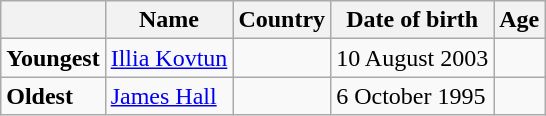<table class="wikitable">
<tr>
<th></th>
<th><strong>Name</strong></th>
<th><strong>Country</strong></th>
<th><strong>Date of birth</strong></th>
<th><strong>Age</strong></th>
</tr>
<tr>
<td><strong>Youngest</strong></td>
<td><a href='#'>Illia Kovtun</a></td>
<td></td>
<td>10 August 2003</td>
<td></td>
</tr>
<tr>
<td><strong>Oldest</strong></td>
<td><a href='#'>James Hall</a></td>
<td></td>
<td>6 October 1995</td>
<td></td>
</tr>
</table>
